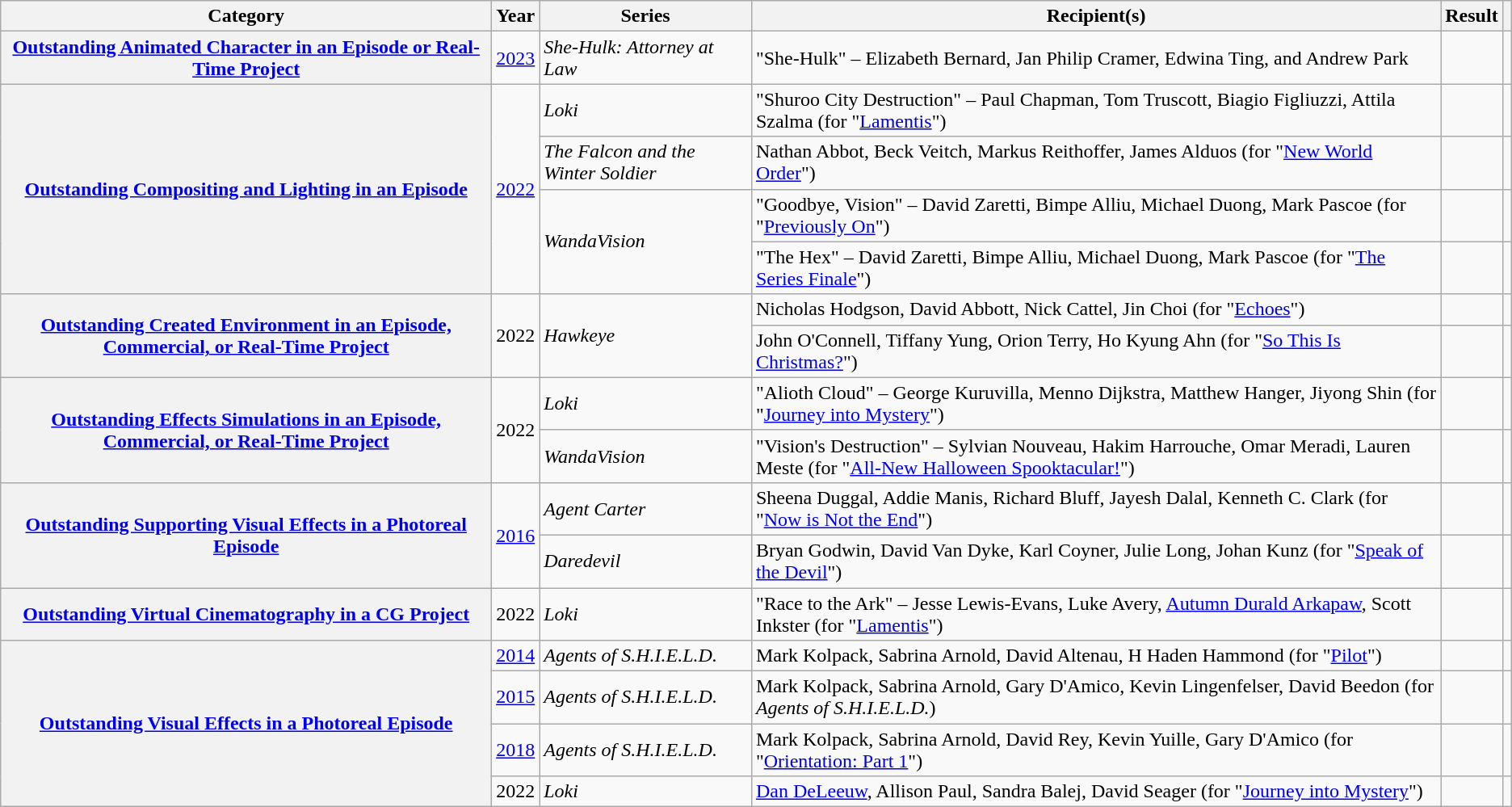<table class="wikitable plainrowheaders sortable">
<tr>
<th scope="col">Category</th>
<th scope="col">Year</th>
<th scope="col">Series</th>
<th scope="col">Recipient(s)</th>
<th scope="col">Result</th>
<th scope="col" class="unsortable"></th>
</tr>
<tr>
<th scope="row"><a href='#'>Outstanding Animated Character in an Episode or Real-Time Project</a></th>
<td><a href='#'>2023</a></td>
<td><em>She-Hulk: Attorney at Law</em></td>
<td>"She-Hulk" – Elizabeth Bernard, Jan Philip Cramer, Edwina Ting, and Andrew Park</td>
<td></td>
<td style="text-align: center;"></td>
</tr>
<tr>
<th scope="row" rowspan="4"><a href='#'>Outstanding Compositing and Lighting in an Episode</a></th>
<td rowspan="4"><a href='#'>2022</a></td>
<td><em>Loki</em></td>
<td>"Shuroo City Destruction" – Paul Chapman, Tom Truscott, Biagio Figliuzzi, Attila Szalma (for "<a href='#'>Lamentis</a>")</td>
<td></td>
<td style="text-align: center;"></td>
</tr>
<tr>
<td><em>The Falcon and the Winter Soldier</em></td>
<td>Nathan Abbot, Beck Veitch, Markus Reithoffer, James Alduos (for "<a href='#'>New World Order</a>")</td>
<td></td>
<td style="text-align: center;"></td>
</tr>
<tr>
<td rowspan="2"><em>WandaVision</em></td>
<td>"Goodbye, Vision" – David Zaretti, Bimpe Alliu, Michael Duong, Mark Pascoe (for "<a href='#'>Previously On</a>")</td>
<td></td>
<td style="text-align: center;"></td>
</tr>
<tr>
<td>"The Hex" – David Zaretti, Bimpe Alliu, Michael Duong, Mark Pascoe (for "<a href='#'>The Series Finale</a>")</td>
<td></td>
<td style="text-align: center;"></td>
</tr>
<tr>
<th scope="row" rowspan="2"><a href='#'>Outstanding Created Environment in an Episode, Commercial, or Real-Time Project</a></th>
<td rowspan="2">2022</td>
<td rowspan="2"><em>Hawkeye</em></td>
<td>Nicholas Hodgson, David Abbott, Nick Cattel, Jin Choi (for "<a href='#'>Echoes</a>")</td>
<td></td>
<td style="text-align: center;"></td>
</tr>
<tr>
<td>John O'Connell, Tiffany Yung, Orion Terry, Ho Kyung Ahn (for "<a href='#'>So This Is Christmas?</a>")</td>
<td></td>
<td style="text-align: center;"></td>
</tr>
<tr>
<th scope="row" rowspan="2"><a href='#'>Outstanding Effects Simulations in an Episode, Commercial, or Real-Time Project</a></th>
<td rowspan="2">2022</td>
<td><em>Loki</em></td>
<td>"Alioth Cloud" – George Kuruvilla, Menno Dijkstra, Matthew Hanger, Jiyong Shin (for "<a href='#'>Journey into Mystery</a>")</td>
<td></td>
<td style="text-align: center;"></td>
</tr>
<tr>
<td><em>WandaVision</em></td>
<td>"Vision's Destruction" – Sylvian Nouveau, Hakim Harrouche, Omar Meradi, Lauren Meste (for "<a href='#'>All-New Halloween Spooktacular!</a>")</td>
<td></td>
<td style="text-align: center;"></td>
</tr>
<tr>
<th scope="row" rowspan="2"><a href='#'>Outstanding Supporting Visual Effects in a Photoreal Episode</a></th>
<td rowspan="2"><a href='#'>2016</a></td>
<td><em>Agent Carter</em></td>
<td>Sheena Duggal, Addie Manis, Richard Bluff, Jayesh Dalal, Kenneth C. Clark (for "<a href='#'>Now is Not the End</a>")</td>
<td></td>
<td style="text-align: center;"></td>
</tr>
<tr>
<td><em>Daredevil</em></td>
<td>Bryan Godwin, David Van Dyke, Karl Coyner, Julie Long, Johan Kunz (for "<a href='#'>Speak of the Devil</a>")</td>
<td></td>
<td style="text-align: center;"></td>
</tr>
<tr>
<th scope="row"><a href='#'>Outstanding Virtual Cinematography in a CG Project</a></th>
<td>2022</td>
<td><em>Loki</em></td>
<td>"Race to the Ark" – Jesse Lewis-Evans, Luke Avery, <a href='#'>Autumn Durald Arkapaw</a>, Scott Inkster (for "<a href='#'>Lamentis</a>")</td>
<td></td>
<td style="text-align: center;"></td>
</tr>
<tr>
<th scope="row" rowspan="4"><a href='#'>Outstanding Visual Effects in a Photoreal Episode</a></th>
<td><a href='#'>2014</a></td>
<td><em>Agents of S.H.I.E.L.D.</em></td>
<td>Mark Kolpack, Sabrina Arnold, David Altenau, H Haden Hammond (for "<a href='#'>Pilot</a>")</td>
<td></td>
<td style="text-align: center;"></td>
</tr>
<tr>
<td><a href='#'>2015</a></td>
<td><em>Agents of S.H.I.E.L.D.</em></td>
<td>Mark Kolpack, Sabrina Arnold, Gary D'Amico, Kevin Lingenfelser, David Beedon (for <em>Agents of S.H.I.E.L.D.</em>)</td>
<td></td>
<td style="text-align: center;"></td>
</tr>
<tr>
<td><a href='#'>2018</a></td>
<td><em>Agents of S.H.I.E.L.D.</em></td>
<td>Mark Kolpack, Sabrina Arnold, David Rey, Kevin Yuille, Gary D'Amico (for "<a href='#'>Orientation: Part 1</a>")</td>
<td></td>
<td style="text-align: center;"></td>
</tr>
<tr>
<td>2022</td>
<td><em>Loki</em></td>
<td><a href='#'>Dan DeLeeuw</a>, Allison Paul, Sandra Balej, David Seager (for "<a href='#'>Journey into Mystery</a>")</td>
<td></td>
<td style="text-align: center;"></td>
</tr>
</table>
